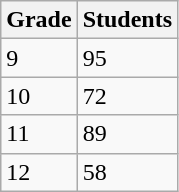<table class="wikitable">
<tr>
<th>Grade</th>
<th>Students</th>
</tr>
<tr>
<td>9</td>
<td>95</td>
</tr>
<tr>
<td>10</td>
<td>72</td>
</tr>
<tr>
<td>11</td>
<td>89</td>
</tr>
<tr>
<td>12</td>
<td>58</td>
</tr>
</table>
